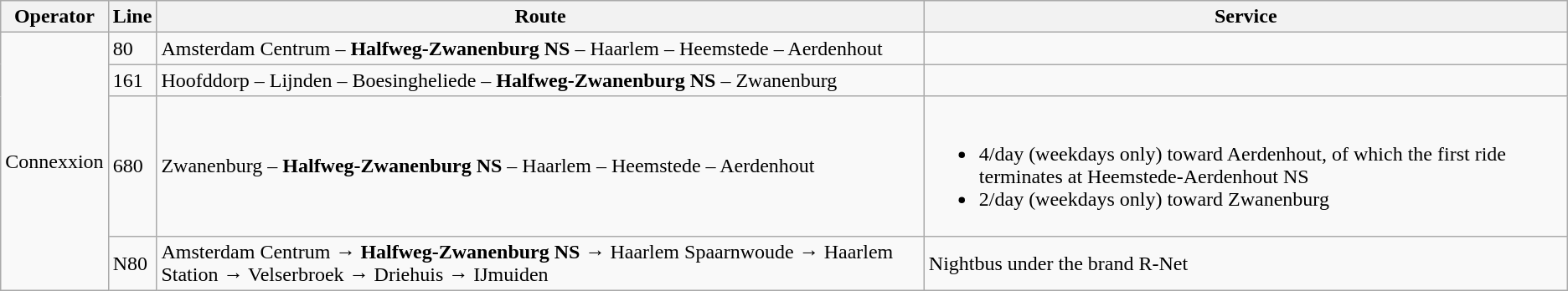<table class="wikitable">
<tr>
<th>Operator</th>
<th>Line</th>
<th>Route</th>
<th>Service</th>
</tr>
<tr>
<td rowspan="4">Connexxion</td>
<td>80</td>
<td>Amsterdam Centrum – <strong>Halfweg-Zwanenburg NS</strong> – Haarlem – Heemstede – Aerdenhout</td>
<td></td>
</tr>
<tr>
<td>161</td>
<td>Hoofddorp – Lijnden – Boesingheliede – <strong>Halfweg-Zwanenburg NS</strong> – Zwanenburg</td>
<td></td>
</tr>
<tr>
<td>680</td>
<td>Zwanenburg – <strong>Halfweg-Zwanenburg NS</strong> – Haarlem – Heemstede – Aerdenhout</td>
<td><br><ul><li>4/day (weekdays only) toward Aerdenhout, of which the first ride terminates at Heemstede-Aerdenhout NS</li><li>2/day (weekdays only) toward Zwanenburg</li></ul></td>
</tr>
<tr>
<td>N80</td>
<td>Amsterdam Centrum → <strong>Halfweg-Zwanenburg NS</strong> → Haarlem Spaarnwoude → Haarlem Station → Velserbroek → Driehuis → IJmuiden</td>
<td>Nightbus under the brand R-Net</td>
</tr>
</table>
